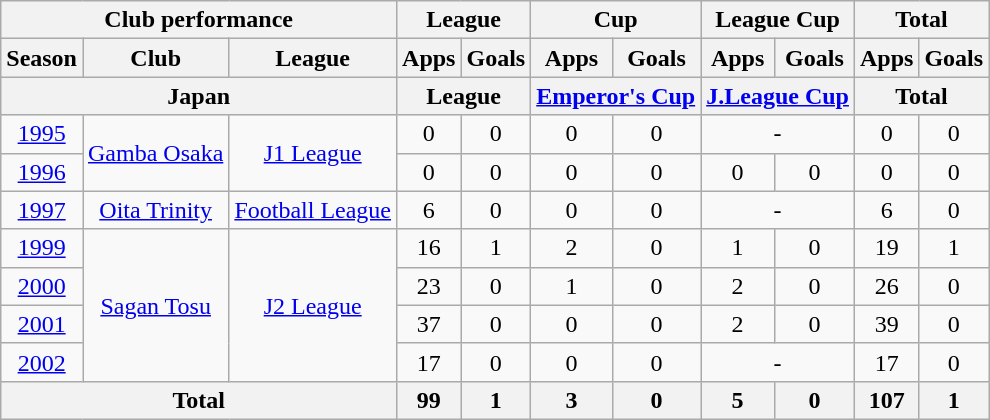<table class="wikitable" style="text-align:center;">
<tr>
<th colspan=3>Club performance</th>
<th colspan=2>League</th>
<th colspan=2>Cup</th>
<th colspan=2>League Cup</th>
<th colspan=2>Total</th>
</tr>
<tr>
<th>Season</th>
<th>Club</th>
<th>League</th>
<th>Apps</th>
<th>Goals</th>
<th>Apps</th>
<th>Goals</th>
<th>Apps</th>
<th>Goals</th>
<th>Apps</th>
<th>Goals</th>
</tr>
<tr>
<th colspan=3>Japan</th>
<th colspan=2>League</th>
<th colspan=2><a href='#'>Emperor's Cup</a></th>
<th colspan=2><a href='#'>J.League Cup</a></th>
<th colspan=2>Total</th>
</tr>
<tr>
<td><a href='#'>1995</a></td>
<td rowspan="2"><a href='#'>Gamba Osaka</a></td>
<td rowspan="2"><a href='#'>J1 League</a></td>
<td>0</td>
<td>0</td>
<td>0</td>
<td>0</td>
<td colspan="2">-</td>
<td>0</td>
<td>0</td>
</tr>
<tr>
<td><a href='#'>1996</a></td>
<td>0</td>
<td>0</td>
<td>0</td>
<td>0</td>
<td>0</td>
<td>0</td>
<td>0</td>
<td>0</td>
</tr>
<tr>
<td><a href='#'>1997</a></td>
<td><a href='#'>Oita Trinity</a></td>
<td><a href='#'>Football League</a></td>
<td>6</td>
<td>0</td>
<td>0</td>
<td>0</td>
<td colspan="2">-</td>
<td>6</td>
<td>0</td>
</tr>
<tr>
<td><a href='#'>1999</a></td>
<td rowspan="4"><a href='#'>Sagan Tosu</a></td>
<td rowspan="4"><a href='#'>J2 League</a></td>
<td>16</td>
<td>1</td>
<td>2</td>
<td>0</td>
<td>1</td>
<td>0</td>
<td>19</td>
<td>1</td>
</tr>
<tr>
<td><a href='#'>2000</a></td>
<td>23</td>
<td>0</td>
<td>1</td>
<td>0</td>
<td>2</td>
<td>0</td>
<td>26</td>
<td>0</td>
</tr>
<tr>
<td><a href='#'>2001</a></td>
<td>37</td>
<td>0</td>
<td>0</td>
<td>0</td>
<td>2</td>
<td>0</td>
<td>39</td>
<td>0</td>
</tr>
<tr>
<td><a href='#'>2002</a></td>
<td>17</td>
<td>0</td>
<td>0</td>
<td>0</td>
<td colspan="2">-</td>
<td>17</td>
<td>0</td>
</tr>
<tr>
<th colspan=3>Total</th>
<th>99</th>
<th>1</th>
<th>3</th>
<th>0</th>
<th>5</th>
<th>0</th>
<th>107</th>
<th>1</th>
</tr>
</table>
